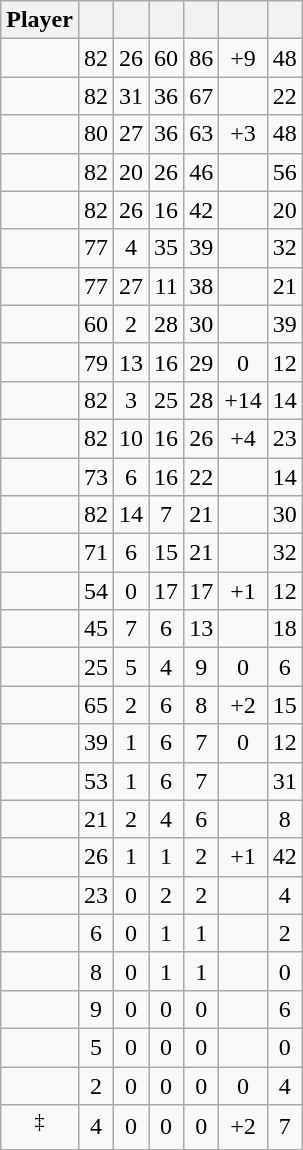<table class="wikitable sortable" style="text-align:center;">
<tr>
<th>Player</th>
<th></th>
<th></th>
<th></th>
<th></th>
<th data-sort-type="number"></th>
<th></th>
</tr>
<tr>
<td></td>
<td>82</td>
<td>26</td>
<td>60</td>
<td>86</td>
<td>+9</td>
<td>48</td>
</tr>
<tr>
<td></td>
<td>82</td>
<td>31</td>
<td>36</td>
<td>67</td>
<td></td>
<td>22</td>
</tr>
<tr>
<td></td>
<td>80</td>
<td>27</td>
<td>36</td>
<td>63</td>
<td>+3</td>
<td>48</td>
</tr>
<tr>
<td></td>
<td>82</td>
<td>20</td>
<td>26</td>
<td>46</td>
<td></td>
<td>56</td>
</tr>
<tr>
<td></td>
<td>82</td>
<td>26</td>
<td>16</td>
<td>42</td>
<td></td>
<td>20</td>
</tr>
<tr>
<td></td>
<td>77</td>
<td>4</td>
<td>35</td>
<td>39</td>
<td></td>
<td>32</td>
</tr>
<tr>
<td></td>
<td>77</td>
<td>27</td>
<td>11</td>
<td>38</td>
<td></td>
<td>21</td>
</tr>
<tr>
<td></td>
<td>60</td>
<td>2</td>
<td>28</td>
<td>30</td>
<td></td>
<td>39</td>
</tr>
<tr>
<td></td>
<td>79</td>
<td>13</td>
<td>16</td>
<td>29</td>
<td>0</td>
<td>12</td>
</tr>
<tr>
<td></td>
<td>82</td>
<td>3</td>
<td>25</td>
<td>28</td>
<td>+14</td>
<td>14</td>
</tr>
<tr>
<td></td>
<td>82</td>
<td>10</td>
<td>16</td>
<td>26</td>
<td>+4</td>
<td>23</td>
</tr>
<tr>
<td></td>
<td>73</td>
<td>6</td>
<td>16</td>
<td>22</td>
<td></td>
<td>14</td>
</tr>
<tr>
<td></td>
<td>82</td>
<td>14</td>
<td>7</td>
<td>21</td>
<td></td>
<td>30</td>
</tr>
<tr>
<td></td>
<td>71</td>
<td>6</td>
<td>15</td>
<td>21</td>
<td></td>
<td>32</td>
</tr>
<tr>
<td></td>
<td>54</td>
<td>0</td>
<td>17</td>
<td>17</td>
<td>+1</td>
<td>12</td>
</tr>
<tr>
<td></td>
<td>45</td>
<td>7</td>
<td>6</td>
<td>13</td>
<td></td>
<td>18</td>
</tr>
<tr>
<td></td>
<td>25</td>
<td>5</td>
<td>4</td>
<td>9</td>
<td>0</td>
<td>6</td>
</tr>
<tr>
<td></td>
<td>65</td>
<td>2</td>
<td>6</td>
<td>8</td>
<td>+2</td>
<td>15</td>
</tr>
<tr>
<td></td>
<td>39</td>
<td>1</td>
<td>6</td>
<td>7</td>
<td>0</td>
<td>12</td>
</tr>
<tr>
<td></td>
<td>53</td>
<td>1</td>
<td>6</td>
<td>7</td>
<td></td>
<td>31</td>
</tr>
<tr>
<td></td>
<td>21</td>
<td>2</td>
<td>4</td>
<td>6</td>
<td></td>
<td>8</td>
</tr>
<tr>
<td></td>
<td>26</td>
<td>1</td>
<td>1</td>
<td>2</td>
<td>+1</td>
<td>42</td>
</tr>
<tr>
<td></td>
<td>23</td>
<td>0</td>
<td>2</td>
<td>2</td>
<td></td>
<td>4</td>
</tr>
<tr>
<td></td>
<td>6</td>
<td>0</td>
<td>1</td>
<td>1</td>
<td></td>
<td>2</td>
</tr>
<tr>
<td></td>
<td>8</td>
<td>0</td>
<td>1</td>
<td>1</td>
<td></td>
<td>0</td>
</tr>
<tr>
<td></td>
<td>9</td>
<td>0</td>
<td>0</td>
<td>0</td>
<td></td>
<td>6</td>
</tr>
<tr>
<td></td>
<td>5</td>
<td>0</td>
<td>0</td>
<td>0</td>
<td></td>
<td>0</td>
</tr>
<tr>
<td></td>
<td>2</td>
<td>0</td>
<td>0</td>
<td>0</td>
<td>0</td>
<td>4</td>
</tr>
<tr>
<td><sup>‡</sup></td>
<td>4</td>
<td>0</td>
<td>0</td>
<td>0</td>
<td>+2</td>
<td>7</td>
</tr>
</table>
